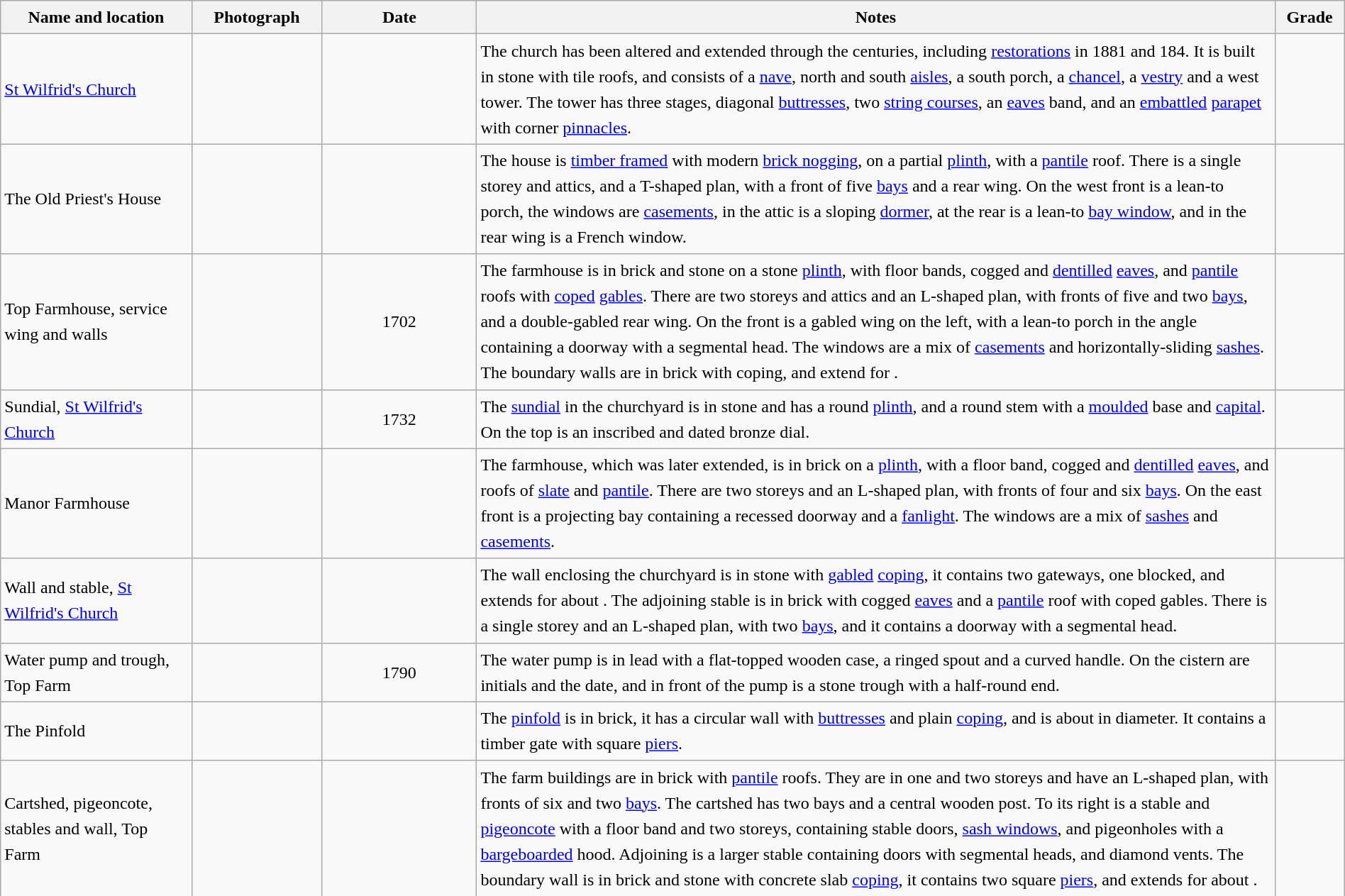<table class="wikitable sortable plainrowheaders" style="width:100%; border:0px; text-align:left; line-height:150%">
<tr>
<th scope="col"  style="width:150px">Name and location</th>
<th scope="col"  style="width:100px" class="unsortable">Photograph</th>
<th scope="col"  style="width:120px">Date</th>
<th scope="col"  style="width:650px" class="unsortable">Notes</th>
<th scope="col"  style="width:50px">Grade</th>
</tr>
<tr>
<td><a href='#'>St Wilfrid's Church</a><br><small></small></td>
<td></td>
<td align="center"></td>
<td>The church has been altered and extended through the centuries, including <a href='#'>restorations</a> in 1881 and 184.  It is built in stone with tile roofs, and consists of a <a href='#'>nave</a>, north and south <a href='#'>aisles</a>, a south porch, a <a href='#'>chancel</a>, a <a href='#'>vestry</a> and a west tower.  The tower has three stages, diagonal <a href='#'>buttresses</a>, two <a href='#'>string courses</a>, an <a href='#'>eaves</a> band, and an <a href='#'>embattled</a> <a href='#'>parapet</a> with corner <a href='#'>pinnacles</a>.</td>
<td align="center" ></td>
</tr>
<tr>
<td>The Old Priest's House<br><small></small></td>
<td></td>
<td align="center"></td>
<td>The house is <a href='#'>timber framed</a> with modern <a href='#'>brick nogging</a>, on a partial <a href='#'>plinth</a>, with a <a href='#'>pantile</a> roof.  There is a single storey and attics, and a T-shaped plan, with a front of five <a href='#'>bays</a> and a rear wing.  On the west front is a lean-to porch, the windows are <a href='#'>casements</a>, in the attic is a sloping <a href='#'>dormer</a>, at the rear is a lean-to <a href='#'>bay window</a>, and in the rear wing is a French window.</td>
<td align="center" ></td>
</tr>
<tr>
<td>Top Farmhouse, service wing and walls<br><small></small></td>
<td></td>
<td align="center">1702</td>
<td>The farmhouse is in brick and stone on a stone <a href='#'>plinth</a>, with floor bands, cogged and <a href='#'>dentilled</a> <a href='#'>eaves</a>, and <a href='#'>pantile</a> roofs with <a href='#'>coped</a> <a href='#'>gables</a>.  There are two storeys and attics and an L-shaped plan, with fronts of five and two <a href='#'>bays</a>, and a double-gabled rear wing.  On the front is a gabled wing on the left, with a lean-to porch in the angle containing a doorway with a segmental head.  The windows are a mix of <a href='#'>casements</a> and horizontally-sliding <a href='#'>sashes</a>.  The boundary walls are in brick with coping, and extend for .</td>
<td align="center" ></td>
</tr>
<tr>
<td>Sundial, <a href='#'>St Wilfrid's Church</a><br><small></small></td>
<td></td>
<td align="center">1732</td>
<td>The <a href='#'>sundial</a> in the churchyard is in stone and has a round <a href='#'>plinth</a>, and a round stem with a <a href='#'>moulded</a> base and <a href='#'>capital</a>.  On the top is an inscribed and dated bronze dial.</td>
<td align="center" ></td>
</tr>
<tr>
<td>Manor Farmhouse<br><small></small></td>
<td></td>
<td align="center"></td>
<td>The farmhouse, which was later extended, is in brick on a <a href='#'>plinth</a>, with a floor band, cogged and <a href='#'>dentilled</a> <a href='#'>eaves</a>, and roofs of <a href='#'>slate</a> and <a href='#'>pantile</a>.  There are two storeys and an L-shaped plan, with fronts of four and six <a href='#'>bays</a>.  On the east front is a projecting bay containing a recessed doorway and a <a href='#'>fanlight</a>.  The windows are a mix of <a href='#'>sashes</a> and <a href='#'>casements</a>.</td>
<td align="center" ></td>
</tr>
<tr>
<td>Wall and stable, <a href='#'>St Wilfrid's Church</a><br><small></small></td>
<td></td>
<td align="center"></td>
<td>The wall enclosing the churchyard is in stone with <a href='#'>gabled</a> <a href='#'>coping</a>, it contains two gateways, one blocked, and extends for about .  The adjoining stable is in brick with cogged <a href='#'>eaves</a> and a <a href='#'>pantile</a> roof with coped gables.  There is a single storey and an L-shaped plan, with two <a href='#'>bays</a>, and it contains a doorway with a segmental head.</td>
<td align="center" ></td>
</tr>
<tr>
<td>Water pump and trough, Top Farm<br><small></small></td>
<td></td>
<td align="center">1790</td>
<td>The water pump is in lead with a flat-topped wooden case, a ringed spout and a curved handle.  On the cistern are initials and the date, and in front of the pump is a stone trough with a half-round end.</td>
<td align="center" ></td>
</tr>
<tr>
<td>The Pinfold<br><small></small></td>
<td></td>
<td align="center"></td>
<td>The <a href='#'>pinfold</a> is in brick, it has a circular wall with <a href='#'>buttresses</a> and plain <a href='#'>coping</a>, and is about  in diameter.  It contains a timber gate with square <a href='#'>piers</a>.</td>
<td align="center" ></td>
</tr>
<tr>
<td>Cartshed, pigeoncote, stables and wall, Top Farm<br><small></small></td>
<td></td>
<td align="center"></td>
<td>The farm buildings are in brick with <a href='#'>pantile</a> roofs.  They are in one and two storeys and have an L-shaped plan, with fronts of six and two <a href='#'>bays</a>.  The cartshed has two bays and a central wooden post.  To its right is a stable and <a href='#'>pigeoncote</a> with a floor band and two storeys, containing stable doors, <a href='#'>sash windows</a>, and pigeonholes with a <a href='#'>bargeboarded</a> hood.  Adjoining is a larger stable containing doors with segmental heads, and diamond vents.  The boundary wall is in brick and stone with concrete slab <a href='#'>coping</a>, it contains two square <a href='#'>piers</a>, and extends for about .</td>
<td align="center" ></td>
</tr>
<tr>
</tr>
</table>
